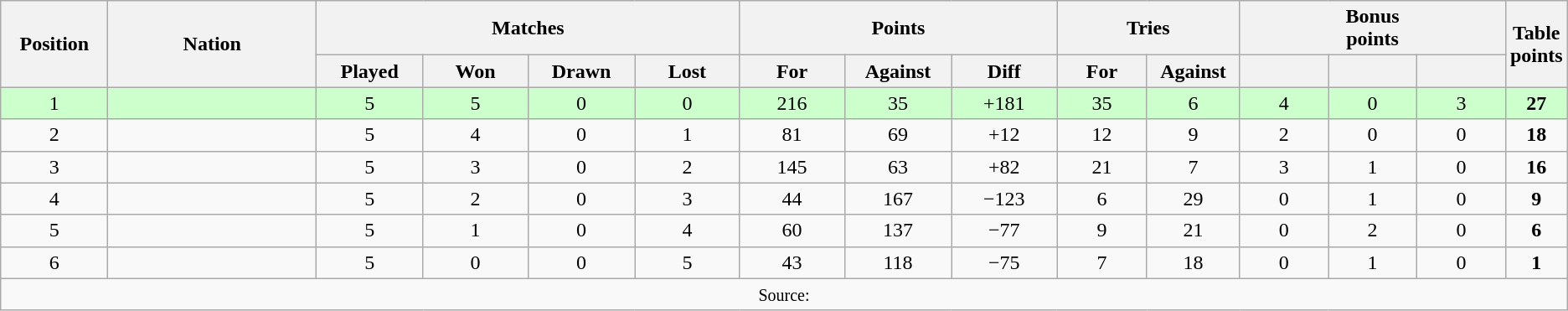<table class="wikitable" style="text-align:center">
<tr>
<th rowspan="2" style="width:7%">Position</th>
<th rowspan="2" style="width:14%">Nation</th>
<th colspan="4" style="width:28%">Matches</th>
<th colspan="3" style="width:21%">Points</th>
<th colspan="2" style="width:14%">Tries</th>
<th colspan="3" style="width:14%">Bonus<br>points</th>
<th rowspan="2" style="width:9%">Table<br>points</th>
</tr>
<tr>
<th style="width:7%">Played</th>
<th style="width:7%">Won</th>
<th style="width:7%">Drawn</th>
<th style="width:7%">Lost</th>
<th style="width:7%">For</th>
<th style="width:7%">Against</th>
<th style="width:7%">Diff</th>
<th style="width:6%">For</th>
<th style="width:6%">Against</th>
<th style="width:6%"></th>
<th style="width:6%"></th>
<th style="width:6%"></th>
</tr>
<tr bgcolor=#ccffcc>
<td>1</td>
<td align="left"></td>
<td>5</td>
<td>5</td>
<td>0</td>
<td>0</td>
<td>216</td>
<td>35</td>
<td>+181</td>
<td>35</td>
<td>6</td>
<td>4</td>
<td>0</td>
<td>3</td>
<td><strong>27</strong></td>
</tr>
<tr>
<td>2</td>
<td align="left"></td>
<td>5</td>
<td>4</td>
<td>0</td>
<td>1</td>
<td>81</td>
<td>69</td>
<td>+12</td>
<td>12</td>
<td>9</td>
<td>2</td>
<td>0</td>
<td>0</td>
<td><strong>18</strong></td>
</tr>
<tr>
<td>3</td>
<td align="left"></td>
<td>5</td>
<td>3</td>
<td>0</td>
<td>2</td>
<td>145</td>
<td>63</td>
<td>+82</td>
<td>21</td>
<td>7</td>
<td>3</td>
<td>1</td>
<td>0</td>
<td><strong>16</strong></td>
</tr>
<tr>
<td>4</td>
<td align="left"></td>
<td>5</td>
<td>2</td>
<td>0</td>
<td>3</td>
<td>44</td>
<td>167</td>
<td>−123</td>
<td>6</td>
<td>29</td>
<td>0</td>
<td>1</td>
<td>0</td>
<td><strong>9</strong></td>
</tr>
<tr>
<td>5</td>
<td align="left"></td>
<td>5</td>
<td>1</td>
<td>0</td>
<td>4</td>
<td>60</td>
<td>137</td>
<td>−77</td>
<td>9</td>
<td>21</td>
<td>0</td>
<td>2</td>
<td>0</td>
<td><strong>6</strong></td>
</tr>
<tr>
<td>6</td>
<td align="left"></td>
<td>5</td>
<td>0</td>
<td>0</td>
<td>5</td>
<td>43</td>
<td>118</td>
<td>−75</td>
<td>7</td>
<td>18</td>
<td>0</td>
<td>1</td>
<td>0</td>
<td><strong>1</strong></td>
</tr>
<tr>
<td colspan="15"><small>Source: </small></td>
</tr>
</table>
